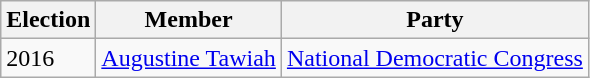<table class="wikitable">
<tr>
<th>Election</th>
<th>Member</th>
<th>Party</th>
</tr>
<tr>
<td>2016</td>
<td><a href='#'>Augustine Tawiah</a></td>
<td><a href='#'>National Democratic Congress</a></td>
</tr>
</table>
